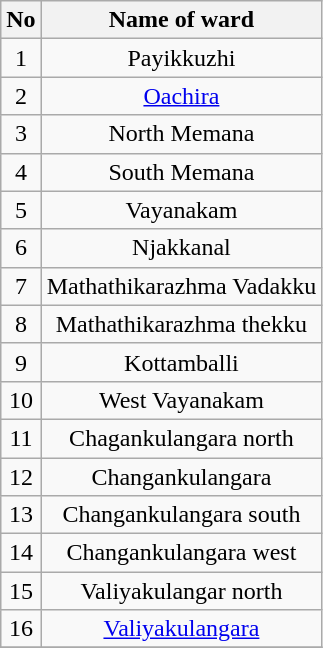<table class="wikitable" style="text-align:center; border;1px">
<tr>
<th>No</th>
<th>Name of ward</th>
</tr>
<tr>
<td>1</td>
<td>Payikkuzhi</td>
</tr>
<tr>
<td>2</td>
<td><a href='#'>Oachira</a></td>
</tr>
<tr>
<td>3</td>
<td>North Memana</td>
</tr>
<tr>
<td>4</td>
<td>South Memana</td>
</tr>
<tr>
<td>5</td>
<td>Vayanakam</td>
</tr>
<tr>
<td>6</td>
<td>Njakkanal</td>
</tr>
<tr>
<td>7</td>
<td>Mathathikarazhma Vadakku</td>
</tr>
<tr>
<td>8</td>
<td>Mathathikarazhma thekku</td>
</tr>
<tr>
<td>9</td>
<td>Kottamballi</td>
</tr>
<tr>
<td>10</td>
<td>West Vayanakam</td>
</tr>
<tr>
<td>11</td>
<td>Chagankulangara north</td>
</tr>
<tr>
<td>12</td>
<td>Changankulangara</td>
</tr>
<tr>
<td>13</td>
<td>Changankulangara south</td>
</tr>
<tr>
<td>14</td>
<td>Changankulangara west</td>
</tr>
<tr>
<td>15</td>
<td>Valiyakulangar north</td>
</tr>
<tr>
<td>16</td>
<td><a href='#'>Valiyakulangara</a></td>
</tr>
<tr>
</tr>
</table>
